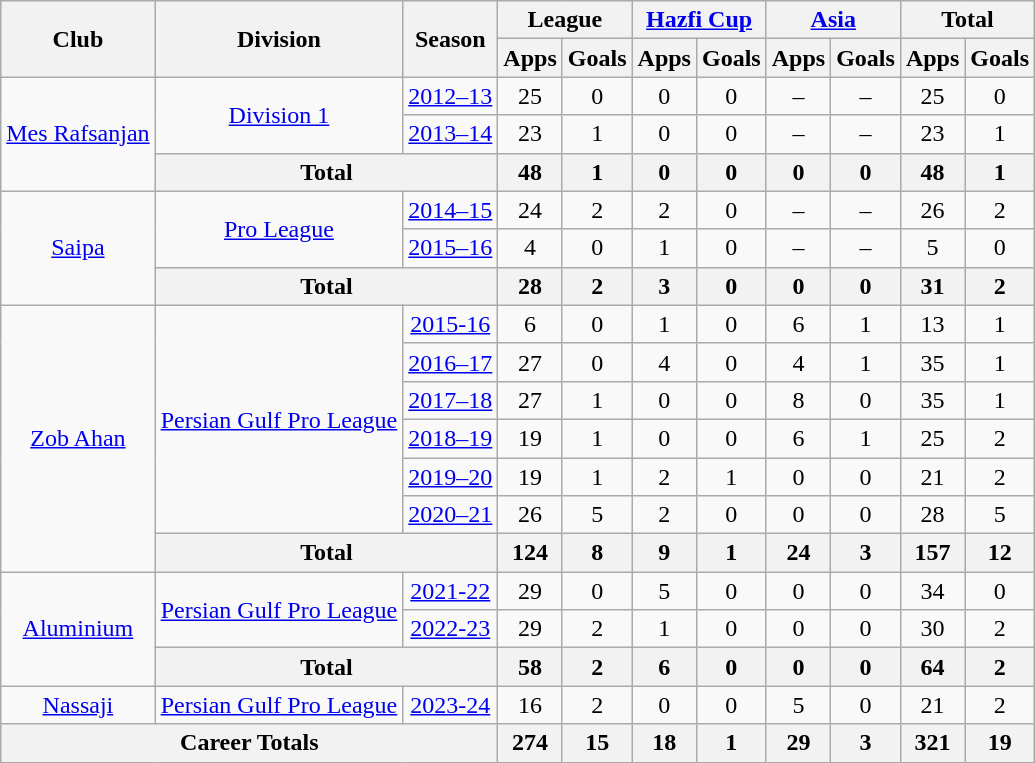<table class="wikitable" style="text-align: center;">
<tr>
<th rowspan="2">Club</th>
<th rowspan="2">Division</th>
<th rowspan="2">Season</th>
<th colspan="2">League</th>
<th colspan="2"><a href='#'>Hazfi Cup</a></th>
<th colspan="2"><a href='#'>Asia</a></th>
<th colspan="2">Total</th>
</tr>
<tr>
<th>Apps</th>
<th>Goals</th>
<th>Apps</th>
<th>Goals</th>
<th>Apps</th>
<th>Goals</th>
<th>Apps</th>
<th>Goals</th>
</tr>
<tr>
<td rowspan="3"><a href='#'>Mes Rafsanjan</a></td>
<td rowspan="2"><a href='#'>Division 1</a></td>
<td><a href='#'>2012–13</a></td>
<td>25</td>
<td>0</td>
<td>0</td>
<td>0</td>
<td>–</td>
<td>–</td>
<td>25</td>
<td>0</td>
</tr>
<tr>
<td><a href='#'>2013–14</a></td>
<td>23</td>
<td>1</td>
<td>0</td>
<td>0</td>
<td>–</td>
<td>–</td>
<td>23</td>
<td>1</td>
</tr>
<tr>
<th colspan=2>Total</th>
<th>48</th>
<th>1</th>
<th>0</th>
<th>0</th>
<th>0</th>
<th>0</th>
<th>48</th>
<th>1</th>
</tr>
<tr>
<td rowspan="3"><a href='#'>Saipa</a></td>
<td rowspan="2"><a href='#'>Pro League</a></td>
<td><a href='#'>2014–15</a></td>
<td>24</td>
<td>2</td>
<td>2</td>
<td>0</td>
<td>–</td>
<td>–</td>
<td>26</td>
<td>2</td>
</tr>
<tr>
<td rowspan="1"><a href='#'>2015–16</a></td>
<td>4</td>
<td>0</td>
<td>1</td>
<td>0</td>
<td>–</td>
<td>–</td>
<td>5</td>
<td>0</td>
</tr>
<tr>
<th colspan=2>Total</th>
<th>28</th>
<th>2</th>
<th>3</th>
<th>0</th>
<th>0</th>
<th>0</th>
<th>31</th>
<th>2</th>
</tr>
<tr>
<td rowspan="7"><a href='#'>Zob Ahan</a></td>
<td rowspan="6"><a href='#'>Persian Gulf Pro League</a></td>
<td><a href='#'>2015-16</a></td>
<td>6</td>
<td>0</td>
<td>1</td>
<td>0</td>
<td>6</td>
<td>1</td>
<td>13</td>
<td>1</td>
</tr>
<tr>
<td><a href='#'>2016–17</a></td>
<td>27</td>
<td>0</td>
<td>4</td>
<td>0</td>
<td>4</td>
<td>1</td>
<td>35</td>
<td>1</td>
</tr>
<tr>
<td><a href='#'>2017–18</a></td>
<td>27</td>
<td>1</td>
<td>0</td>
<td>0</td>
<td>8</td>
<td>0</td>
<td>35</td>
<td>1</td>
</tr>
<tr>
<td><a href='#'>2018–19</a></td>
<td>19</td>
<td>1</td>
<td>0</td>
<td>0</td>
<td>6</td>
<td>1</td>
<td>25</td>
<td>2</td>
</tr>
<tr>
<td><a href='#'>2019–20</a></td>
<td>19</td>
<td>1</td>
<td>2</td>
<td>1</td>
<td>0</td>
<td>0</td>
<td>21</td>
<td>2</td>
</tr>
<tr>
<td><a href='#'>2020–21</a></td>
<td>26</td>
<td>5</td>
<td>2</td>
<td>0</td>
<td>0</td>
<td>0</td>
<td>28</td>
<td>5</td>
</tr>
<tr>
<th colspan=2>Total</th>
<th>124</th>
<th>8</th>
<th>9</th>
<th>1</th>
<th>24</th>
<th>3</th>
<th>157</th>
<th>12</th>
</tr>
<tr>
<td rowspan="3"><a href='#'>Aluminium</a></td>
<td rowspan="2"><a href='#'>Persian Gulf Pro League</a></td>
<td><a href='#'>2021-22</a></td>
<td>29</td>
<td>0</td>
<td>5</td>
<td>0</td>
<td>0</td>
<td>0</td>
<td>34</td>
<td>0</td>
</tr>
<tr>
<td><a href='#'>2022-23</a></td>
<td>29</td>
<td>2</td>
<td>1</td>
<td>0</td>
<td>0</td>
<td>0</td>
<td>30</td>
<td>2</td>
</tr>
<tr>
<th colspan=2>Total</th>
<th>58</th>
<th>2</th>
<th>6</th>
<th>0</th>
<th>0</th>
<th>0</th>
<th>64</th>
<th>2</th>
</tr>
<tr>
<td><a href='#'>Nassaji</a></td>
<td><a href='#'>Persian Gulf Pro League</a></td>
<td><a href='#'>2023-24</a></td>
<td>16</td>
<td>2</td>
<td>0</td>
<td>0</td>
<td>5</td>
<td>0</td>
<td>21</td>
<td>2</td>
</tr>
<tr>
<th colspan=3>Career Totals</th>
<th>274</th>
<th>15</th>
<th>18</th>
<th>1</th>
<th>29</th>
<th>3</th>
<th>321</th>
<th>19</th>
</tr>
</table>
